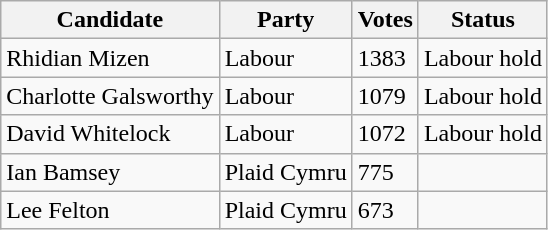<table class="wikitable sortable">
<tr>
<th>Candidate</th>
<th>Party</th>
<th>Votes</th>
<th>Status</th>
</tr>
<tr>
<td>Rhidian Mizen</td>
<td>Labour</td>
<td>1383</td>
<td>Labour hold</td>
</tr>
<tr>
<td>Charlotte Galsworthy</td>
<td>Labour</td>
<td>1079</td>
<td>Labour hold</td>
</tr>
<tr>
<td>David Whitelock</td>
<td>Labour</td>
<td>1072</td>
<td>Labour hold</td>
</tr>
<tr>
<td>Ian Bamsey</td>
<td>Plaid Cymru</td>
<td>775</td>
<td></td>
</tr>
<tr>
<td>Lee Felton</td>
<td>Plaid Cymru</td>
<td>673</td>
<td></td>
</tr>
</table>
